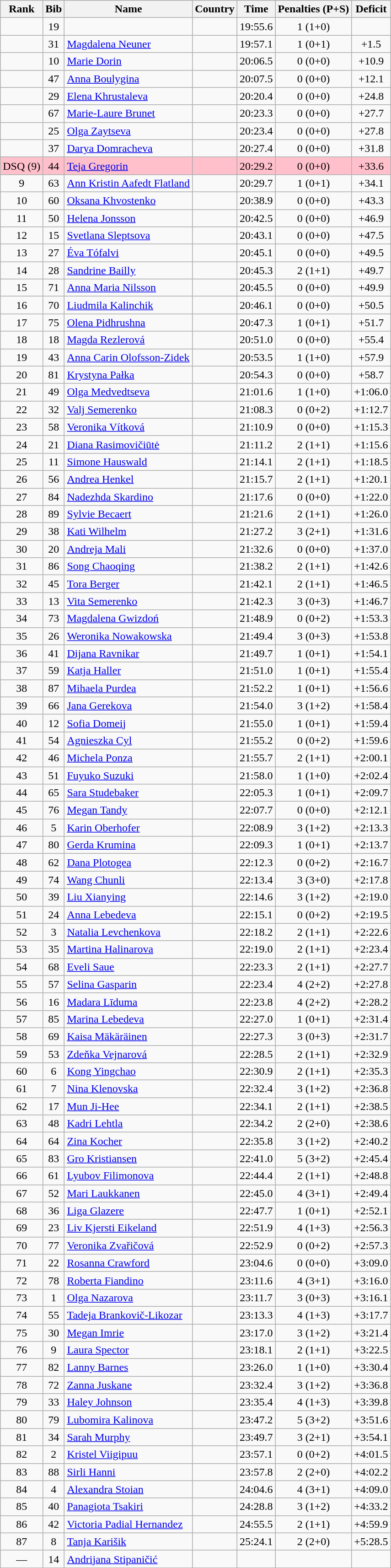<table class="wikitable sortable" style="text-align:center">
<tr>
<th>Rank</th>
<th>Bib</th>
<th>Name</th>
<th>Country</th>
<th>Time</th>
<th>Penalties (P+S)</th>
<th>Deficit</th>
</tr>
<tr>
<td></td>
<td>19</td>
<td align=left></td>
<td align=left></td>
<td>19:55.6</td>
<td>1 (1+0)</td>
<td></td>
</tr>
<tr>
<td></td>
<td>31</td>
<td align=left><a href='#'>Magdalena Neuner</a></td>
<td align=left></td>
<td>19:57.1</td>
<td>1 (0+1)</td>
<td>+1.5</td>
</tr>
<tr>
<td></td>
<td>10</td>
<td align=left><a href='#'>Marie Dorin</a></td>
<td align=left></td>
<td>20:06.5</td>
<td>0 (0+0)</td>
<td>+10.9</td>
</tr>
<tr>
<td></td>
<td>47</td>
<td align=left><a href='#'>Anna Boulygina</a></td>
<td align=left></td>
<td>20:07.5</td>
<td>0 (0+0)</td>
<td>+12.1</td>
</tr>
<tr>
<td></td>
<td>29</td>
<td align=left><a href='#'>Elena Khrustaleva</a></td>
<td align=left></td>
<td>20:20.4</td>
<td>0 (0+0)</td>
<td>+24.8</td>
</tr>
<tr>
<td></td>
<td>67</td>
<td align=left><a href='#'>Marie-Laure Brunet</a></td>
<td align=left></td>
<td>20:23.3</td>
<td>0 (0+0)</td>
<td>+27.7</td>
</tr>
<tr>
<td></td>
<td>25</td>
<td align=left><a href='#'>Olga Zaytseva</a></td>
<td align=left></td>
<td>20:23.4</td>
<td>0 (0+0)</td>
<td>+27.8</td>
</tr>
<tr>
<td></td>
<td>37</td>
<td align=left><a href='#'>Darya Domracheva</a></td>
<td align=left></td>
<td>20:27.4</td>
<td>0 (0+0)</td>
<td>+31.8</td>
</tr>
<tr bgcolor=pink>
<td>DSQ (9)</td>
<td>44</td>
<td align=left><a href='#'>Teja Gregorin</a></td>
<td align=left></td>
<td>20:29.2</td>
<td>0 (0+0)</td>
<td>+33.6</td>
</tr>
<tr>
<td>9</td>
<td>63</td>
<td align=left><a href='#'>Ann Kristin Aafedt Flatland</a></td>
<td align=left></td>
<td>20:29.7</td>
<td>1 (0+1)</td>
<td>+34.1</td>
</tr>
<tr>
<td>10</td>
<td>60</td>
<td align=left><a href='#'>Oksana Khvostenko</a></td>
<td align=left></td>
<td>20:38.9</td>
<td>0 (0+0)</td>
<td>+43.3</td>
</tr>
<tr>
<td>11</td>
<td>50</td>
<td align=left><a href='#'>Helena Jonsson</a></td>
<td align=left></td>
<td>20:42.5</td>
<td>0 (0+0)</td>
<td>+46.9</td>
</tr>
<tr>
<td>12</td>
<td>15</td>
<td align=left><a href='#'>Svetlana Sleptsova</a></td>
<td align=left></td>
<td>20:43.1</td>
<td>0 (0+0)</td>
<td>+47.5</td>
</tr>
<tr>
<td>13</td>
<td>27</td>
<td align=left><a href='#'>Éva Tófalvi</a></td>
<td align=left></td>
<td>20:45.1</td>
<td>0 (0+0)</td>
<td>+49.5</td>
</tr>
<tr>
<td>14</td>
<td>28</td>
<td align=left><a href='#'>Sandrine Bailly</a></td>
<td align=left></td>
<td>20:45.3</td>
<td>2 (1+1)</td>
<td>+49.7</td>
</tr>
<tr>
<td>15</td>
<td>71</td>
<td align=left><a href='#'>Anna Maria Nilsson</a></td>
<td align=left></td>
<td>20:45.5</td>
<td>0 (0+0)</td>
<td>+49.9</td>
</tr>
<tr>
<td>16</td>
<td>70</td>
<td align=left><a href='#'>Liudmila Kalinchik</a></td>
<td align=left></td>
<td>20:46.1</td>
<td>0 (0+0)</td>
<td>+50.5</td>
</tr>
<tr>
<td>17</td>
<td>75</td>
<td align=left><a href='#'>Olena Pidhrushna</a></td>
<td align=left></td>
<td>20:47.3</td>
<td>1 (0+1)</td>
<td>+51.7</td>
</tr>
<tr>
<td>18</td>
<td>18</td>
<td align=left><a href='#'>Magda Rezlerová</a></td>
<td align=left></td>
<td>20:51.0</td>
<td>0 (0+0)</td>
<td>+55.4</td>
</tr>
<tr>
<td>19</td>
<td>43</td>
<td align=left><a href='#'>Anna Carin Olofsson-Zidek</a></td>
<td align=left></td>
<td>20:53.5</td>
<td>1 (1+0)</td>
<td>+57.9</td>
</tr>
<tr>
<td>20</td>
<td>81</td>
<td align=left><a href='#'>Krystyna Pałka</a></td>
<td align=left></td>
<td>20:54.3</td>
<td>0 (0+0)</td>
<td>+58.7</td>
</tr>
<tr>
<td>21</td>
<td>49</td>
<td align=left><a href='#'>Olga Medvedtseva</a></td>
<td align=left></td>
<td>21:01.6</td>
<td>1 (1+0)</td>
<td>+1:06.0</td>
</tr>
<tr>
<td>22</td>
<td>32</td>
<td align=left><a href='#'>Valj Semerenko</a></td>
<td align=left></td>
<td>21:08.3</td>
<td>0 (0+2)</td>
<td>+1:12.7</td>
</tr>
<tr>
<td>23</td>
<td>58</td>
<td align=left><a href='#'>Veronika Vítková</a></td>
<td align=left></td>
<td>21:10.9</td>
<td>0 (0+0)</td>
<td>+1:15.3</td>
</tr>
<tr>
<td>24</td>
<td>21</td>
<td align=left><a href='#'>Diana Rasimovičiūtė</a></td>
<td align=left></td>
<td>21:11.2</td>
<td>2 (1+1)</td>
<td>+1:15.6</td>
</tr>
<tr>
<td>25</td>
<td>11</td>
<td align=left><a href='#'>Simone Hauswald</a></td>
<td align=left></td>
<td>21:14.1</td>
<td>2 (1+1)</td>
<td>+1:18.5</td>
</tr>
<tr>
<td>26</td>
<td>56</td>
<td align=left><a href='#'>Andrea Henkel</a></td>
<td align=left></td>
<td>21:15.7</td>
<td>2 (1+1)</td>
<td>+1:20.1</td>
</tr>
<tr>
<td>27</td>
<td>84</td>
<td align=left><a href='#'>Nadezhda Skardino</a></td>
<td align=left></td>
<td>21:17.6</td>
<td>0 (0+0)</td>
<td>+1:22.0</td>
</tr>
<tr>
<td>28</td>
<td>89</td>
<td align=left><a href='#'>Sylvie Becaert</a></td>
<td align=left></td>
<td>21:21.6</td>
<td>2 (1+1)</td>
<td>+1:26.0</td>
</tr>
<tr>
<td>29</td>
<td>38</td>
<td align=left><a href='#'>Kati Wilhelm</a></td>
<td align=left></td>
<td>21:27.2</td>
<td>3 (2+1)</td>
<td>+1:31.6</td>
</tr>
<tr>
<td>30</td>
<td>20</td>
<td align=left><a href='#'>Andreja Mali</a></td>
<td align=left></td>
<td>21:32.6</td>
<td>0 (0+0)</td>
<td>+1:37.0</td>
</tr>
<tr>
<td>31</td>
<td>86</td>
<td align=left><a href='#'>Song Chaoqing</a></td>
<td align=left></td>
<td>21:38.2</td>
<td>2 (1+1)</td>
<td>+1:42.6</td>
</tr>
<tr>
<td>32</td>
<td>45</td>
<td align=left><a href='#'>Tora Berger</a></td>
<td align=left></td>
<td>21:42.1</td>
<td>2 (1+1)</td>
<td>+1:46.5</td>
</tr>
<tr>
<td>33</td>
<td>13</td>
<td align=left><a href='#'>Vita Semerenko</a></td>
<td align=left></td>
<td>21:42.3</td>
<td>3 (0+3)</td>
<td>+1:46.7</td>
</tr>
<tr>
<td>34</td>
<td>73</td>
<td align=left><a href='#'>Magdalena Gwizdoń</a></td>
<td align=left></td>
<td>21:48.9</td>
<td>0 (0+2)</td>
<td>+1:53.3</td>
</tr>
<tr>
<td>35</td>
<td>26</td>
<td align=left><a href='#'>Weronika Nowakowska</a></td>
<td align=left></td>
<td>21:49.4</td>
<td>3 (0+3)</td>
<td>+1:53.8</td>
</tr>
<tr>
<td>36</td>
<td>41</td>
<td align=left><a href='#'>Dijana Ravnikar</a></td>
<td align=left></td>
<td>21:49.7</td>
<td>1 (0+1)</td>
<td>+1:54.1</td>
</tr>
<tr>
<td>37</td>
<td>59</td>
<td align=left><a href='#'>Katja Haller</a></td>
<td align=left></td>
<td>21:51.0</td>
<td>1 (0+1)</td>
<td>+1:55.4</td>
</tr>
<tr>
<td>38</td>
<td>87</td>
<td align=left><a href='#'>Mihaela Purdea</a></td>
<td align=left></td>
<td>21:52.2</td>
<td>1 (0+1)</td>
<td>+1:56.6</td>
</tr>
<tr>
<td>39</td>
<td>66</td>
<td align=left><a href='#'>Jana Gerekova</a></td>
<td align=left></td>
<td>21:54.0</td>
<td>3 (1+2)</td>
<td>+1:58.4</td>
</tr>
<tr>
<td>40</td>
<td>12</td>
<td align=left><a href='#'>Sofia Domeij</a></td>
<td align=left></td>
<td>21:55.0</td>
<td>1 (0+1)</td>
<td>+1:59.4</td>
</tr>
<tr>
<td>41</td>
<td>54</td>
<td align=left><a href='#'>Agnieszka Cyl</a></td>
<td align=left></td>
<td>21:55.2</td>
<td>0 (0+2)</td>
<td>+1:59.6</td>
</tr>
<tr>
<td>42</td>
<td>46</td>
<td align=left><a href='#'>Michela Ponza</a></td>
<td align=left></td>
<td>21:55.7</td>
<td>2 (1+1)</td>
<td>+2:00.1</td>
</tr>
<tr>
<td>43</td>
<td>51</td>
<td align=left><a href='#'>Fuyuko Suzuki</a></td>
<td align=left></td>
<td>21:58.0</td>
<td>1 (1+0)</td>
<td>+2:02.4</td>
</tr>
<tr>
<td>44</td>
<td>65</td>
<td align=left><a href='#'>Sara Studebaker</a></td>
<td align=left></td>
<td>22:05.3</td>
<td>1 (0+1)</td>
<td>+2:09.7</td>
</tr>
<tr>
<td>45</td>
<td>76</td>
<td align=left><a href='#'>Megan Tandy</a></td>
<td align=left></td>
<td>22:07.7</td>
<td>0 (0+0)</td>
<td>+2:12.1</td>
</tr>
<tr>
<td>46</td>
<td>5</td>
<td align=left><a href='#'>Karin Oberhofer</a></td>
<td align=left></td>
<td>22:08.9</td>
<td>3 (1+2)</td>
<td>+2:13.3</td>
</tr>
<tr>
<td>47</td>
<td>80</td>
<td align=left><a href='#'>Gerda Krumina</a></td>
<td align=left></td>
<td>22:09.3</td>
<td>1 (0+1)</td>
<td>+2:13.7</td>
</tr>
<tr>
<td>48</td>
<td>62</td>
<td align=left><a href='#'>Dana Plotogea</a></td>
<td align=left></td>
<td>22:12.3</td>
<td>0 (0+2)</td>
<td>+2:16.7</td>
</tr>
<tr>
<td>49</td>
<td>74</td>
<td align=left><a href='#'>Wang Chunli</a></td>
<td align=left></td>
<td>22:13.4</td>
<td>3 (3+0)</td>
<td>+2:17.8</td>
</tr>
<tr>
<td>50</td>
<td>39</td>
<td align=left><a href='#'>Liu Xianying</a></td>
<td align=left></td>
<td>22:14.6</td>
<td>3 (1+2)</td>
<td>+2:19.0</td>
</tr>
<tr>
<td>51</td>
<td>24</td>
<td align=left><a href='#'>Anna Lebedeva</a></td>
<td align=left></td>
<td>22:15.1</td>
<td>0 (0+2)</td>
<td>+2:19.5</td>
</tr>
<tr>
<td>52</td>
<td>3</td>
<td align=left><a href='#'>Natalia Levchenkova</a></td>
<td align=left></td>
<td>22:18.2</td>
<td>2 (1+1)</td>
<td>+2:22.6</td>
</tr>
<tr>
<td>53</td>
<td>35</td>
<td align=left><a href='#'>Martina Halinarova</a></td>
<td align=left></td>
<td>22:19.0</td>
<td>2 (1+1)</td>
<td>+2:23.4</td>
</tr>
<tr>
<td>54</td>
<td>68</td>
<td align=left><a href='#'>Eveli Saue</a></td>
<td align=left></td>
<td>22:23.3</td>
<td>2 (1+1)</td>
<td>+2:27.7</td>
</tr>
<tr>
<td>55</td>
<td>57</td>
<td align=left><a href='#'>Selina Gasparin</a></td>
<td align=left></td>
<td>22:23.4</td>
<td>4 (2+2)</td>
<td>+2:27.8</td>
</tr>
<tr>
<td>56</td>
<td>16</td>
<td align=left><a href='#'>Madara Līduma</a></td>
<td align=left></td>
<td>22:23.8</td>
<td>4 (2+2)</td>
<td>+2:28.2</td>
</tr>
<tr>
<td>57</td>
<td>85</td>
<td align=left><a href='#'>Marina Lebedeva</a></td>
<td align=left></td>
<td>22:27.0</td>
<td>1 (0+1)</td>
<td>+2:31.4</td>
</tr>
<tr>
<td>58</td>
<td>69</td>
<td align=left><a href='#'>Kaisa Mäkäräinen</a></td>
<td align=left></td>
<td>22:27.3</td>
<td>3 (0+3)</td>
<td>+2:31.7</td>
</tr>
<tr>
<td>59</td>
<td>53</td>
<td align=left><a href='#'>Zdeňka Vejnarová</a></td>
<td align=left></td>
<td>22:28.5</td>
<td>2 (1+1)</td>
<td>+2:32.9</td>
</tr>
<tr>
<td>60</td>
<td>6</td>
<td align=left><a href='#'>Kong Yingchao</a></td>
<td align=left></td>
<td>22:30.9</td>
<td>2 (1+1)</td>
<td>+2:35.3</td>
</tr>
<tr>
<td>61</td>
<td>7</td>
<td align=left><a href='#'>Nina Klenovska</a></td>
<td align=left></td>
<td>22:32.4</td>
<td>3 (1+2)</td>
<td>+2:36.8</td>
</tr>
<tr>
<td>62</td>
<td>17</td>
<td align=left><a href='#'>Mun Ji-Hee</a></td>
<td align=left></td>
<td>22:34.1</td>
<td>2 (1+1)</td>
<td>+2:38.5</td>
</tr>
<tr>
<td>63</td>
<td>48</td>
<td align=left><a href='#'>Kadri Lehtla</a></td>
<td align=left></td>
<td>22:34.2</td>
<td>2 (2+0)</td>
<td>+2:38.6</td>
</tr>
<tr>
<td>64</td>
<td>64</td>
<td align=left><a href='#'>Zina Kocher</a></td>
<td align=left></td>
<td>22:35.8</td>
<td>3 (1+2)</td>
<td>+2:40.2</td>
</tr>
<tr>
<td>65</td>
<td>83</td>
<td align=left><a href='#'>Gro Kristiansen</a></td>
<td align=left></td>
<td>22:41.0</td>
<td>5 (3+2)</td>
<td>+2:45.4</td>
</tr>
<tr>
<td>66</td>
<td>61</td>
<td align=left><a href='#'>Lyubov Filimonova</a></td>
<td align=left></td>
<td>22:44.4</td>
<td>2 (1+1)</td>
<td>+2:48.8</td>
</tr>
<tr>
<td>67</td>
<td>52</td>
<td align=left><a href='#'>Mari Laukkanen</a></td>
<td align=left></td>
<td>22:45.0</td>
<td>4 (3+1)</td>
<td>+2:49.4</td>
</tr>
<tr>
<td>68</td>
<td>36</td>
<td align=left><a href='#'>Liga Glazere</a></td>
<td align=left></td>
<td>22:47.7</td>
<td>1 (0+1)</td>
<td>+2:52.1</td>
</tr>
<tr>
<td>69</td>
<td>23</td>
<td align=left><a href='#'>Liv Kjersti Eikeland</a></td>
<td align=left></td>
<td>22:51.9</td>
<td>4 (1+3)</td>
<td>+2:56.3</td>
</tr>
<tr>
<td>70</td>
<td>77</td>
<td align=left><a href='#'>Veronika Zvařičová</a></td>
<td align=left></td>
<td>22:52.9</td>
<td>0 (0+2)</td>
<td>+2:57.3</td>
</tr>
<tr>
<td>71</td>
<td>22</td>
<td align=left><a href='#'>Rosanna Crawford</a></td>
<td align=left></td>
<td>23:04.6</td>
<td>0 (0+0)</td>
<td>+3:09.0</td>
</tr>
<tr>
<td>72</td>
<td>78</td>
<td align=left><a href='#'>Roberta Fiandino</a></td>
<td align=left></td>
<td>23:11.6</td>
<td>4 (3+1)</td>
<td>+3:16.0</td>
</tr>
<tr>
<td>73</td>
<td>1</td>
<td align=left><a href='#'>Olga Nazarova</a></td>
<td align=left></td>
<td>23:11.7</td>
<td>3 (0+3)</td>
<td>+3:16.1</td>
</tr>
<tr>
<td>74</td>
<td>55</td>
<td align=left><a href='#'>Tadeja Brankovič-Likozar</a></td>
<td align=left></td>
<td>23:13.3</td>
<td>4 (1+3)</td>
<td>+3:17.7</td>
</tr>
<tr>
<td>75</td>
<td>30</td>
<td align=left><a href='#'>Megan Imrie</a></td>
<td align=left></td>
<td>23:17.0</td>
<td>3 (1+2)</td>
<td>+3:21.4</td>
</tr>
<tr>
<td>76</td>
<td>9</td>
<td align=left><a href='#'>Laura Spector</a></td>
<td align=left></td>
<td>23:18.1</td>
<td>2 (1+1)</td>
<td>+3:22.5</td>
</tr>
<tr>
<td>77</td>
<td>82</td>
<td align=left><a href='#'>Lanny Barnes</a></td>
<td align=left></td>
<td>23:26.0</td>
<td>1 (1+0)</td>
<td>+3:30.4</td>
</tr>
<tr>
<td>78</td>
<td>72</td>
<td align=left><a href='#'>Zanna Juskane</a></td>
<td align=left></td>
<td>23:32.4</td>
<td>3 (1+2)</td>
<td>+3:36.8</td>
</tr>
<tr>
<td>79</td>
<td>33</td>
<td align=left><a href='#'>Haley Johnson</a></td>
<td align=left></td>
<td>23:35.4</td>
<td>4 (1+3)</td>
<td>+3:39.8</td>
</tr>
<tr>
<td>80</td>
<td>79</td>
<td align=left><a href='#'>Lubomira Kalinova</a></td>
<td align=left></td>
<td>23:47.2</td>
<td>5 (3+2)</td>
<td>+3:51.6</td>
</tr>
<tr>
<td>81</td>
<td>34</td>
<td align=left><a href='#'>Sarah Murphy</a></td>
<td align=left></td>
<td>23:49.7</td>
<td>3 (2+1)</td>
<td>+3:54.1</td>
</tr>
<tr>
<td>82</td>
<td>2</td>
<td align=left><a href='#'>Kristel Viigipuu</a></td>
<td align=left></td>
<td>23:57.1</td>
<td>0 (0+2)</td>
<td>+4:01.5</td>
</tr>
<tr>
<td>83</td>
<td>88</td>
<td align=left><a href='#'>Sirli Hanni</a></td>
<td align=left></td>
<td>23:57.8</td>
<td>2 (2+0)</td>
<td>+4:02.2</td>
</tr>
<tr>
<td>84</td>
<td>4</td>
<td align=left><a href='#'>Alexandra Stoian</a></td>
<td align=left></td>
<td>24:04.6</td>
<td>4 (3+1)</td>
<td>+4:09.0</td>
</tr>
<tr>
<td>85</td>
<td>40</td>
<td align=left><a href='#'>Panagiota Tsakiri</a></td>
<td align=left></td>
<td>24:28.8</td>
<td>3 (1+2)</td>
<td>+4:33.2</td>
</tr>
<tr>
<td>86</td>
<td>42</td>
<td align=left><a href='#'>Victoria Padial Hernandez</a></td>
<td align=left></td>
<td>24:55.5</td>
<td>2 (1+1)</td>
<td>+4:59.9</td>
</tr>
<tr>
<td>87</td>
<td>8</td>
<td align=left><a href='#'>Tanja Karišik</a></td>
<td align=left></td>
<td>25:24.1</td>
<td>2 (2+0)</td>
<td>+5:28.5</td>
</tr>
<tr>
<td>—</td>
<td>14</td>
<td align=left><a href='#'>Andrijana Stipaničić</a></td>
<td align=left></td>
<td></td>
<td></td>
<td></td>
</tr>
<tr>
</tr>
</table>
